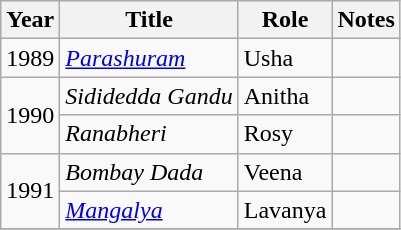<table class="wikitable sortable">
<tr>
<th>Year</th>
<th>Title</th>
<th>Role</th>
<th class="unsortable">Notes</th>
</tr>
<tr>
<td>1989</td>
<td><em><a href='#'>Parashuram</a></em></td>
<td>Usha</td>
<td></td>
</tr>
<tr>
<td rowspan=2>1990</td>
<td><em>Sididedda Gandu</em></td>
<td>Anitha</td>
<td></td>
</tr>
<tr>
<td><em>Ranabheri</em></td>
<td>Rosy</td>
<td></td>
</tr>
<tr>
<td rowspan=2>1991</td>
<td><em>Bombay Dada</em></td>
<td>Veena</td>
<td></td>
</tr>
<tr>
<td><em><a href='#'>Mangalya</a></em></td>
<td>Lavanya</td>
<td></td>
</tr>
<tr>
</tr>
</table>
